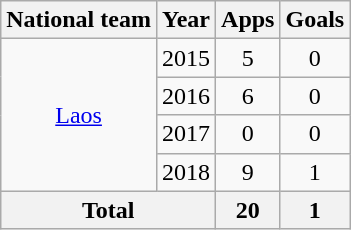<table class="wikitable" style="text-align:center">
<tr>
<th>National team</th>
<th>Year</th>
<th>Apps</th>
<th>Goals</th>
</tr>
<tr>
<td rowspan="4"><a href='#'>Laos</a></td>
<td>2015</td>
<td>5</td>
<td>0</td>
</tr>
<tr>
<td>2016</td>
<td>6</td>
<td>0</td>
</tr>
<tr>
<td>2017</td>
<td>0</td>
<td>0</td>
</tr>
<tr>
<td>2018</td>
<td>9</td>
<td>1</td>
</tr>
<tr>
<th colspan=2>Total</th>
<th>20</th>
<th>1</th>
</tr>
</table>
